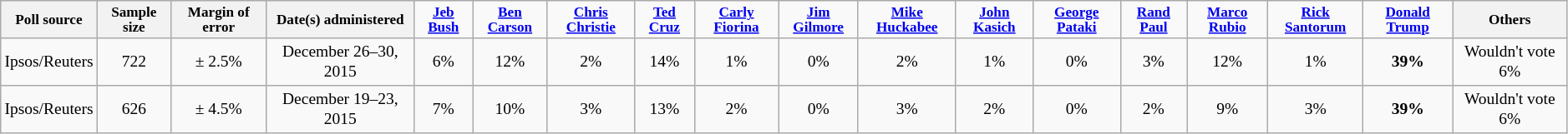<table class="wikitable" style="text-align:center;font-size:small;">
<tr>
<th style="font-size:88%">Poll source</th>
<th style="font-size:88%">Sample size</th>
<th style="font-size:88%">Margin of error</th>
<th style="font-size:88%">Date(s) administered</th>
<td style="font-size:88%"><strong><a href='#'>Jeb Bush</a></strong></td>
<td style="font-size:88%"><strong><a href='#'>Ben Carson</a></strong></td>
<td style="font-size:88%"><strong><a href='#'>Chris Christie</a></strong></td>
<td style="font-size:88%"><strong><a href='#'>Ted Cruz</a></strong></td>
<td style="font-size:88%"><strong><a href='#'>Carly Fiorina</a></strong></td>
<td style="font-size:88%"><strong><a href='#'>Jim Gilmore</a></strong></td>
<td style="font-size:88%"><strong><a href='#'>Mike Huckabee</a></strong></td>
<td style="font-size:88%"><strong><a href='#'>John Kasich</a></strong></td>
<td style="font-size:88%"><strong><a href='#'>George Pataki</a></strong></td>
<td style="font-size:88%"><strong><a href='#'>Rand Paul</a></strong></td>
<td style="font-size:88%"><strong><a href='#'>Marco Rubio</a></strong></td>
<td style="font-size:88%"><strong><a href='#'>Rick Santorum</a></strong></td>
<td style="font-size:88%"><strong><a href='#'>Donald Trump</a></strong></td>
<th style="font-size:88%">Others</th>
</tr>
<tr>
<td>Ipsos/Reuters</td>
<td>722</td>
<td>± 2.5%</td>
<td>December 26–30, 2015</td>
<td>6%</td>
<td>12%</td>
<td>2%</td>
<td>14%</td>
<td>1%</td>
<td>0%</td>
<td>2%</td>
<td>1%</td>
<td>0%</td>
<td>3%</td>
<td>12%</td>
<td>1%</td>
<td><strong>39%</strong></td>
<td>Wouldn't vote 6%</td>
</tr>
<tr>
<td>Ipsos/Reuters</td>
<td>626</td>
<td>± 4.5%</td>
<td>December 19–23, 2015</td>
<td>7%</td>
<td>10%</td>
<td>3%</td>
<td>13%</td>
<td>2%</td>
<td>0%</td>
<td>3%</td>
<td>2%</td>
<td>0%</td>
<td>2%</td>
<td>9%</td>
<td>3%</td>
<td><strong>39%</strong></td>
<td>Wouldn't vote 6%</td>
</tr>
</table>
